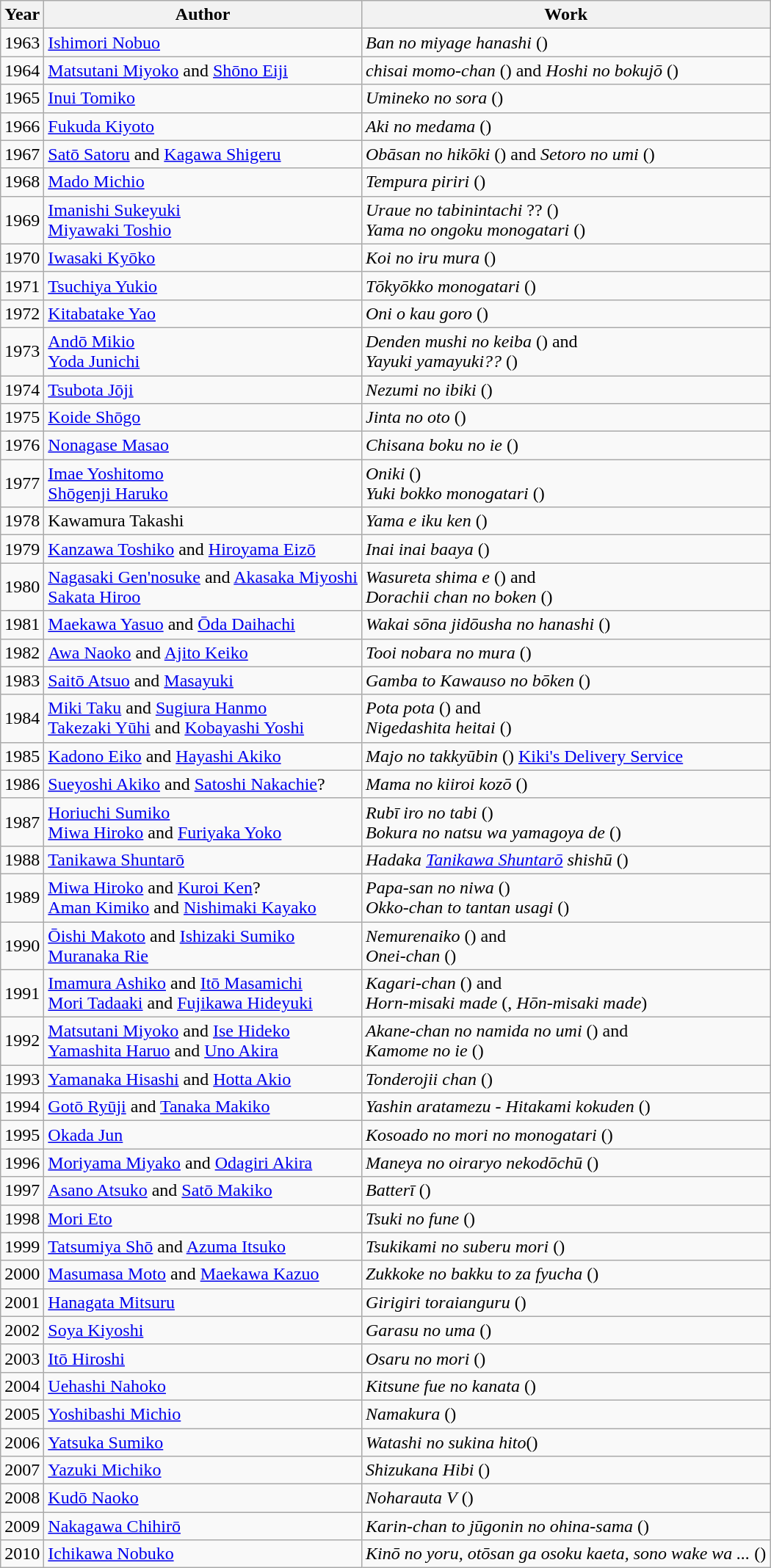<table class="wikitable sortable zebra">
<tr>
<th>Year</th>
<th>Author</th>
<th>Work</th>
</tr>
<tr>
<td>1963</td>
<td><a href='#'>Ishimori Nobuo</a></td>
<td><em>Ban no miyage hanashi</em> ()</td>
</tr>
<tr>
<td>1964</td>
<td><a href='#'>Matsutani Miyoko</a> and <a href='#'>Shōno Eiji</a></td>
<td><em>chisai momo-chan</em> () and <em>Hoshi no bokujō</em> ()</td>
</tr>
<tr>
<td>1965</td>
<td><a href='#'>Inui Tomiko</a></td>
<td><em>Umineko no sora</em> ()</td>
</tr>
<tr>
<td>1966</td>
<td><a href='#'>Fukuda Kiyoto</a></td>
<td><em>Aki no medama</em> ()</td>
</tr>
<tr>
<td>1967</td>
<td><a href='#'>Satō Satoru</a> and <a href='#'>Kagawa Shigeru</a></td>
<td><em>Obāsan no hikōki</em> () and <em>Setoro no umi</em> ()</td>
</tr>
<tr>
<td>1968</td>
<td><a href='#'>Mado Michio</a></td>
<td><em>Tempura piriri</em> ()</td>
</tr>
<tr>
<td>1969</td>
<td><a href='#'>Imanishi Sukeyuki</a> <br><a href='#'>Miyawaki Toshio</a></td>
<td><em>Uraue no tabinintachi</em> ?? () <br> <em>Yama no ongoku monogatari</em> ()</td>
</tr>
<tr>
<td>1970</td>
<td><a href='#'>Iwasaki Kyōko</a></td>
<td><em>Koi no iru mura</em> ()</td>
</tr>
<tr>
<td>1971</td>
<td><a href='#'>Tsuchiya Yukio</a></td>
<td><em>Tōkyōkko monogatari</em> ()</td>
</tr>
<tr>
<td>1972</td>
<td><a href='#'>Kitabatake Yao</a></td>
<td><em>Oni o kau goro</em>  ()</td>
</tr>
<tr>
<td>1973</td>
<td><a href='#'>Andō Mikio</a> <br> <a href='#'>Yoda Junichi</a></td>
<td><em>Denden mushi no keiba</em> () and <br><em>Yayuki yamayuki??</em> ()</td>
</tr>
<tr>
<td>1974</td>
<td><a href='#'>Tsubota Jōji</a></td>
<td><em>Nezumi no ibiki</em> ()</td>
</tr>
<tr>
<td>1975</td>
<td><a href='#'>Koide Shōgo</a></td>
<td><em>Jinta no oto</em> ()</td>
</tr>
<tr>
<td>1976</td>
<td><a href='#'>Nonagase Masao</a></td>
<td><em>Chisana boku no ie</em> ()</td>
</tr>
<tr>
<td>1977</td>
<td><a href='#'>Imae Yoshitomo</a> <br><a href='#'>Shōgenji Haruko</a></td>
<td><em>Oniki</em> () <br>  <em>Yuki bokko monogatari</em> ()</td>
</tr>
<tr>
<td>1978</td>
<td>Kawamura Takashi</td>
<td><em>Yama e iku ken</em> ()</td>
</tr>
<tr>
<td>1979</td>
<td><a href='#'>Kanzawa Toshiko</a> and <a href='#'>Hiroyama Eizō</a></td>
<td><em>Inai inai baaya</em> ()</td>
</tr>
<tr>
<td>1980</td>
<td><a href='#'>Nagasaki Gen'nosuke</a> and <a href='#'>Akasaka Miyoshi</a> <br><a href='#'>Sakata Hiroo</a></td>
<td><em>Wasureta shima e</em> () and <br> <em>Dorachii chan no boken</em> ()</td>
</tr>
<tr>
<td>1981</td>
<td><a href='#'>Maekawa Yasuo</a> and <a href='#'>Ōda Daihachi</a></td>
<td><em>Wakai sōna jidōusha no hanashi</em> ()</td>
</tr>
<tr>
<td>1982</td>
<td><a href='#'>Awa Naoko</a> and <a href='#'>Ajito Keiko</a></td>
<td><em>Tooi nobara no mura</em> ()</td>
</tr>
<tr>
<td>1983</td>
<td><a href='#'>Saitō Atsuo</a> and <a href='#'>Masayuki</a> </td>
<td><em>Gamba to Kawauso no bōken</em> ()</td>
</tr>
<tr>
<td>1984</td>
<td><a href='#'>Miki Taku</a> and <a href='#'>Sugiura Hanmo</a> <br> <a href='#'>Takezaki Yūhi</a> and <a href='#'>Kobayashi Yoshi</a></td>
<td><em>Pota pota</em> () and <br> <em>Nigedashita heitai</em> ()</td>
</tr>
<tr>
<td>1985</td>
<td><a href='#'>Kadono Eiko</a> and <a href='#'>Hayashi Akiko</a></td>
<td><em>Majo no takkyūbin</em> () <a href='#'>Kiki's Delivery Service</a></td>
</tr>
<tr>
<td>1986</td>
<td><a href='#'>Sueyoshi Akiko</a> and <a href='#'>Satoshi Nakachie</a>?</td>
<td><em>Mama no kiiroi kozō</em> ()</td>
</tr>
<tr>
<td>1987</td>
<td><a href='#'>Horiuchi Sumiko</a> <br><a href='#'>Miwa Hiroko</a> and <a href='#'>Furiyaka Yoko</a></td>
<td><em>Rubī iro no tabi</em> () <br><em>Bokura no natsu wa yamagoya de</em> ()</td>
</tr>
<tr>
<td>1988</td>
<td><a href='#'>Tanikawa Shuntarō</a></td>
<td><em>Hadaka <a href='#'>Tanikawa Shuntarō</a> shishū</em> ()</td>
</tr>
<tr>
<td>1989</td>
<td><a href='#'>Miwa Hiroko</a> and <a href='#'>Kuroi Ken</a>? <br><a href='#'>Aman Kimiko</a> and <a href='#'>Nishimaki Kayako</a></td>
<td><em>Papa-san no niwa</em> () <br><em>Okko-chan to tantan usagi</em> ()</td>
</tr>
<tr>
<td>1990</td>
<td><a href='#'>Ōishi Makoto</a> and <a href='#'>Ishizaki Sumiko</a><br><a href='#'>Muranaka Rie</a></td>
<td><em>Nemurenaiko</em> () and <br><em>Onei-chan</em> ()</td>
</tr>
<tr>
<td>1991</td>
<td><a href='#'>Imamura Ashiko</a> and <a href='#'>Itō Masamichi</a> <br><a href='#'>Mori Tadaaki</a> and <a href='#'>Fujikawa Hideyuki</a></td>
<td><em>Kagari-chan</em> () and <br><em>Horn-misaki made</em> (, <em>Hōn-misaki made</em>)</td>
</tr>
<tr>
<td>1992</td>
<td><a href='#'>Matsutani Miyoko</a> and <a href='#'>Ise Hideko</a> <br><a href='#'>Yamashita Haruo</a> and <a href='#'>Uno Akira</a></td>
<td><em>Akane-chan no namida no umi</em> () and <br><em>Kamome no ie</em> ()</td>
</tr>
<tr>
<td>1993</td>
<td><a href='#'>Yamanaka Hisashi</a> and <a href='#'>Hotta Akio</a></td>
<td><em>Tonderojii chan</em> ()</td>
</tr>
<tr>
<td>1994</td>
<td><a href='#'>Gotō Ryūji</a> and <a href='#'>Tanaka Makiko</a></td>
<td><em>Yashin aratamezu - Hitakami kokuden</em> ()</td>
</tr>
<tr>
<td>1995</td>
<td><a href='#'>Okada Jun</a></td>
<td><em>Kosoado no mori no monogatari</em> ()</td>
</tr>
<tr>
<td>1996</td>
<td><a href='#'>Moriyama Miyako</a> and <a href='#'>Odagiri Akira</a></td>
<td><em>Maneya no oiraryo nekodōchū</em> ()</td>
</tr>
<tr>
<td>1997</td>
<td><a href='#'>Asano Atsuko</a> and <a href='#'>Satō Makiko</a></td>
<td><em>Batterī</em> ()</td>
</tr>
<tr>
<td>1998</td>
<td><a href='#'>Mori Eto</a></td>
<td><em>Tsuki no fune</em> ()</td>
</tr>
<tr>
<td>1999</td>
<td><a href='#'>Tatsumiya Shō</a> and <a href='#'>Azuma Itsuko</a></td>
<td><em>Tsukikami no suberu mori</em> ()</td>
</tr>
<tr>
<td>2000</td>
<td><a href='#'>Masumasa Moto</a> and <a href='#'>Maekawa Kazuo</a></td>
<td><em>Zukkoke no bakku to za fyucha</em> ()</td>
</tr>
<tr>
<td>2001</td>
<td><a href='#'>Hanagata Mitsuru</a></td>
<td><em>Girigiri toraianguru</em> ()</td>
</tr>
<tr>
<td>2002</td>
<td><a href='#'>Soya Kiyoshi</a></td>
<td><em>Garasu no uma</em> ()</td>
</tr>
<tr>
<td>2003</td>
<td><a href='#'>Itō Hiroshi</a></td>
<td><em>Osaru no mori</em> ()</td>
</tr>
<tr>
<td>2004</td>
<td><a href='#'>Uehashi Nahoko</a></td>
<td><em>Kitsune fue no kanata</em> ()</td>
</tr>
<tr>
<td>2005</td>
<td><a href='#'>Yoshibashi Michio</a></td>
<td><em>Namakura</em> ()</td>
</tr>
<tr>
<td>2006</td>
<td><a href='#'>Yatsuka Sumiko</a></td>
<td><em>Watashi no sukina hito</em>()</td>
</tr>
<tr>
<td>2007</td>
<td><a href='#'>Yazuki Michiko</a></td>
<td><em>Shizukana Hibi</em> ()</td>
</tr>
<tr>
<td>2008</td>
<td><a href='#'>Kudō Naoko</a></td>
<td><em>Noharauta V</em> ()</td>
</tr>
<tr>
<td>2009</td>
<td><a href='#'>Nakagawa Chihirō</a></td>
<td><em>Karin-chan to jūgonin no ohina-sama</em> ()</td>
</tr>
<tr>
<td>2010</td>
<td><a href='#'>Ichikawa Nobuko</a></td>
<td><em>Kinō no yoru, otōsan ga osoku kaeta, sono wake wa ...</em> ()</td>
</tr>
</table>
